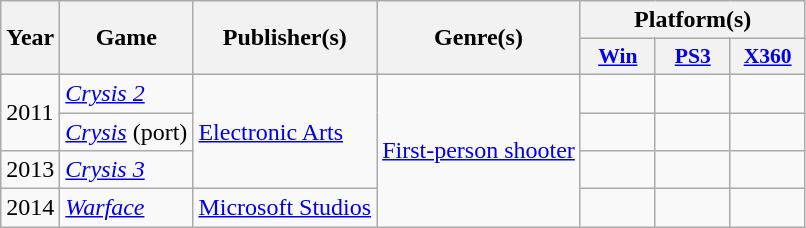<table class="wikitable sortable">
<tr>
<th rowspan="2">Year</th>
<th rowspan="2">Game</th>
<th rowspan="2">Publisher(s)</th>
<th rowspan="2">Genre(s)</th>
<th colspan="3">Platform(s)</th>
</tr>
<tr>
<th style="width:3em; font-size:90%"><a href='#'>Win</a></th>
<th style="width:3em; font-size:90%"><a href='#'>PS3</a></th>
<th style="width:3em; font-size:90%"><a href='#'>X360</a></th>
</tr>
<tr>
<td rowspan="2">2011</td>
<td><em><a href='#'>Crysis 2</a></em></td>
<td rowspan="3"><a href='#'>Electronic Arts</a></td>
<td rowspan="4"><a href='#'>First-person shooter</a></td>
<td></td>
<td></td>
<td></td>
</tr>
<tr>
<td><em><a href='#'>Crysis</a></em> (port)</td>
<td></td>
<td></td>
<td></td>
</tr>
<tr>
<td>2013</td>
<td><em><a href='#'>Crysis 3</a></em></td>
<td></td>
<td></td>
<td></td>
</tr>
<tr>
<td>2014</td>
<td><em><a href='#'>Warface</a></em></td>
<td><a href='#'>Microsoft Studios</a></td>
<td></td>
<td></td>
<td></td>
</tr>
</table>
